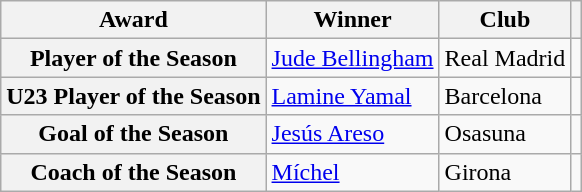<table class="wikitable">
<tr>
<th>Award</th>
<th>Winner</th>
<th>Club</th>
<th></th>
</tr>
<tr>
<th>Player of the Season</th>
<td> <a href='#'>Jude Bellingham</a></td>
<td>Real Madrid</td>
<td></td>
</tr>
<tr>
<th>U23 Player of the Season</th>
<td> <a href='#'>Lamine Yamal</a></td>
<td>Barcelona</td>
<td></td>
</tr>
<tr>
<th>Goal of the Season</th>
<td> <a href='#'>Jesús Areso</a></td>
<td>Osasuna</td>
<td></td>
</tr>
<tr>
<th>Coach of the Season</th>
<td> <a href='#'>Míchel</a></td>
<td>Girona</td>
<td></td>
</tr>
</table>
